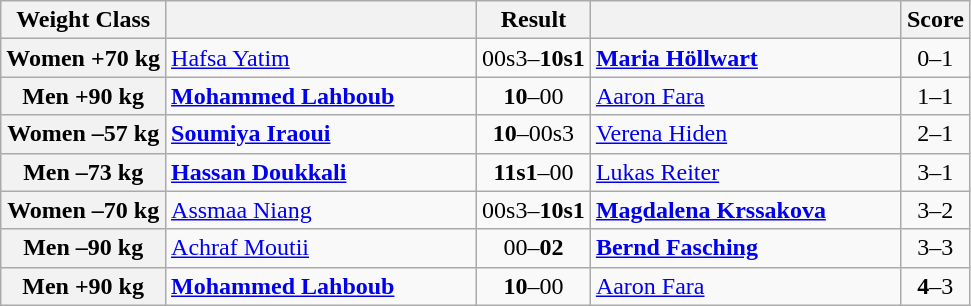<table class="wikitable">
<tr>
<th>Weight Class</th>
<th style="width: 200px;"></th>
<th>Result</th>
<th style="width: 200px;"></th>
<th>Score</th>
</tr>
<tr>
<th>Women +70 kg</th>
<td><a href='#'>Hafsa Yatim</a></td>
<td align=center>00s3–<strong>10s1</strong></td>
<td><strong><a href='#'>Maria Höllwart</a></strong></td>
<td align=center>0–1</td>
</tr>
<tr>
<th>Men +90 kg</th>
<td><strong><a href='#'>Mohammed Lahboub</a></strong></td>
<td align=center><strong>10</strong>–00</td>
<td><a href='#'>Aaron Fara</a></td>
<td align=center>1–1</td>
</tr>
<tr>
<th>Women –57 kg</th>
<td><strong><a href='#'>Soumiya Iraoui</a></strong></td>
<td align=center><strong>10</strong>–00s3</td>
<td><a href='#'>Verena Hiden</a></td>
<td align=center>2–1</td>
</tr>
<tr>
<th>Men –73 kg</th>
<td><strong><a href='#'>Hassan Doukkali</a></strong></td>
<td align=center><strong>11s1</strong>–00</td>
<td><a href='#'>Lukas Reiter</a></td>
<td align=center>3–1</td>
</tr>
<tr>
<th>Women –70 kg</th>
<td><a href='#'>Assmaa Niang</a></td>
<td align=center>00s3–<strong>10s1</strong></td>
<td><strong><a href='#'>Magdalena Krssakova</a></strong></td>
<td align=center>3–2</td>
</tr>
<tr>
<th>Men –90 kg</th>
<td><a href='#'>Achraf Moutii</a></td>
<td align=center>00–<strong>02</strong></td>
<td><strong><a href='#'>Bernd Fasching</a></strong></td>
<td align=center>3–3</td>
</tr>
<tr>
<th>Men +90 kg</th>
<td><strong><a href='#'>Mohammed Lahboub</a></strong></td>
<td align=center><strong>10</strong>–00</td>
<td><a href='#'>Aaron Fara</a></td>
<td align=center><strong>4</strong>–3</td>
</tr>
</table>
